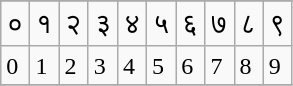<table class="wikitable" align=center>
<tr>
</tr>
<tr style="font-size:14pt;">
<td>०</td>
<td>१</td>
<td>२</td>
<td>३</td>
<td>४</td>
<td>५</td>
<td>६</td>
<td>७</td>
<td>८</td>
<td>९</td>
</tr>
<tr>
<td>0</td>
<td>1</td>
<td>2</td>
<td>3</td>
<td>4</td>
<td>5</td>
<td>6</td>
<td>7</td>
<td>8</td>
<td>9</td>
</tr>
<tr>
</tr>
</table>
